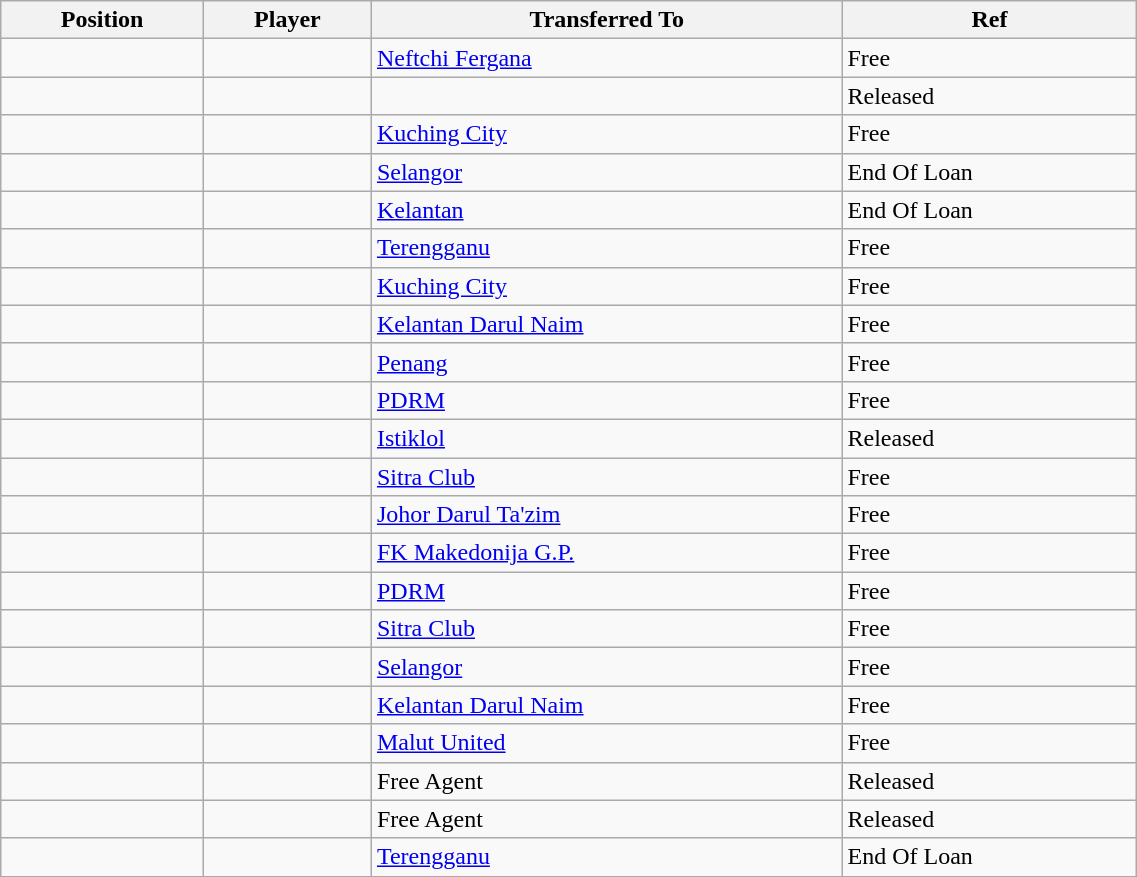<table class="wikitable sortable" style="width:60%; font-size:100%; text-align:left;">
<tr>
<th>Position</th>
<th>Player</th>
<th>Transferred To</th>
<th>Ref</th>
</tr>
<tr>
<td></td>
<td></td>
<td> <a href='#'>Neftchi Fergana</a></td>
<td>Free </td>
</tr>
<tr>
<td></td>
<td></td>
<td></td>
<td>Released</td>
</tr>
<tr>
<td></td>
<td></td>
<td> <a href='#'>Kuching City</a></td>
<td>Free </td>
</tr>
<tr>
<td></td>
<td></td>
<td> <a href='#'>Selangor</a></td>
<td>End Of Loan</td>
</tr>
<tr>
<td></td>
<td></td>
<td> <a href='#'>Kelantan</a></td>
<td>End Of Loan</td>
</tr>
<tr>
<td></td>
<td></td>
<td> <a href='#'>Terengganu</a></td>
<td>Free </td>
</tr>
<tr>
<td></td>
<td></td>
<td> <a href='#'>Kuching City</a></td>
<td>Free</td>
</tr>
<tr>
<td></td>
<td></td>
<td> <a href='#'>Kelantan Darul Naim</a></td>
<td>Free</td>
</tr>
<tr>
<td></td>
<td></td>
<td> <a href='#'>Penang</a></td>
<td>Free</td>
</tr>
<tr>
<td></td>
<td></td>
<td> <a href='#'>PDRM</a></td>
<td>Free</td>
</tr>
<tr>
<td></td>
<td></td>
<td> <a href='#'>Istiklol</a></td>
<td>Released</td>
</tr>
<tr>
<td></td>
<td></td>
<td> <a href='#'>Sitra Club</a></td>
<td>Free </td>
</tr>
<tr>
<td></td>
<td></td>
<td> <a href='#'>Johor Darul Ta'zim</a></td>
<td>Free </td>
</tr>
<tr>
<td></td>
<td></td>
<td> <a href='#'>FK Makedonija G.P.</a></td>
<td>Free</td>
</tr>
<tr>
<td></td>
<td></td>
<td> <a href='#'>PDRM</a></td>
<td>Free</td>
</tr>
<tr>
<td></td>
<td></td>
<td> <a href='#'>Sitra Club</a></td>
<td>Free</td>
</tr>
<tr>
<td></td>
<td></td>
<td> <a href='#'>Selangor</a></td>
<td>Free </td>
</tr>
<tr>
<td></td>
<td></td>
<td> <a href='#'>Kelantan Darul Naim</a></td>
<td>Free</td>
</tr>
<tr>
<td></td>
<td></td>
<td> <a href='#'>Malut United</a></td>
<td>Free</td>
</tr>
<tr>
<td></td>
<td></td>
<td>Free Agent</td>
<td>Released </td>
</tr>
<tr>
<td></td>
<td></td>
<td>Free Agent</td>
<td>Released </td>
</tr>
<tr>
<td></td>
<td></td>
<td> <a href='#'>Terengganu</a></td>
<td>End Of Loan </td>
</tr>
</table>
